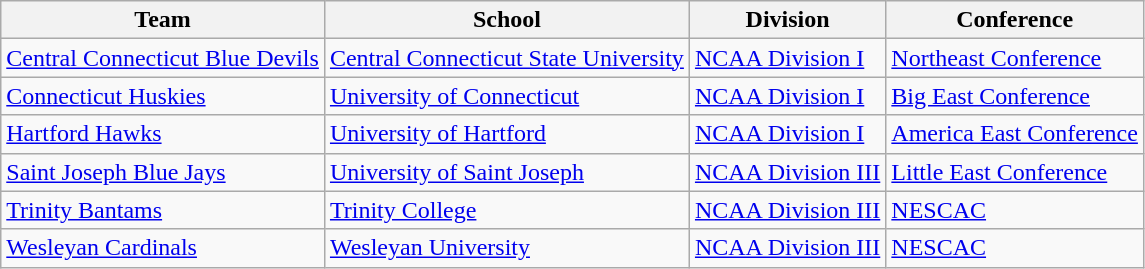<table class="wikitable">
<tr>
<th>Team</th>
<th>School</th>
<th>Division</th>
<th>Conference</th>
</tr>
<tr>
<td><a href='#'>Central Connecticut Blue Devils</a></td>
<td><a href='#'>Central Connecticut State University</a></td>
<td><a href='#'>NCAA Division I</a></td>
<td><a href='#'>Northeast Conference</a></td>
</tr>
<tr>
<td><a href='#'>Connecticut Huskies</a></td>
<td><a href='#'>University of Connecticut</a></td>
<td><a href='#'>NCAA Division I</a></td>
<td><a href='#'>Big East Conference</a></td>
</tr>
<tr>
<td><a href='#'>Hartford Hawks</a></td>
<td><a href='#'>University of Hartford</a></td>
<td><a href='#'>NCAA Division I</a></td>
<td><a href='#'>America East Conference</a></td>
</tr>
<tr>
<td><a href='#'>Saint Joseph Blue Jays</a></td>
<td><a href='#'>University of Saint Joseph</a></td>
<td><a href='#'>NCAA Division III</a></td>
<td><a href='#'>Little East Conference</a></td>
</tr>
<tr>
<td><a href='#'>Trinity Bantams</a></td>
<td><a href='#'>Trinity College</a></td>
<td><a href='#'>NCAA Division III</a></td>
<td><a href='#'>NESCAC</a></td>
</tr>
<tr>
<td><a href='#'>Wesleyan Cardinals</a></td>
<td><a href='#'>Wesleyan University</a></td>
<td><a href='#'>NCAA Division III</a></td>
<td><a href='#'>NESCAC</a></td>
</tr>
</table>
